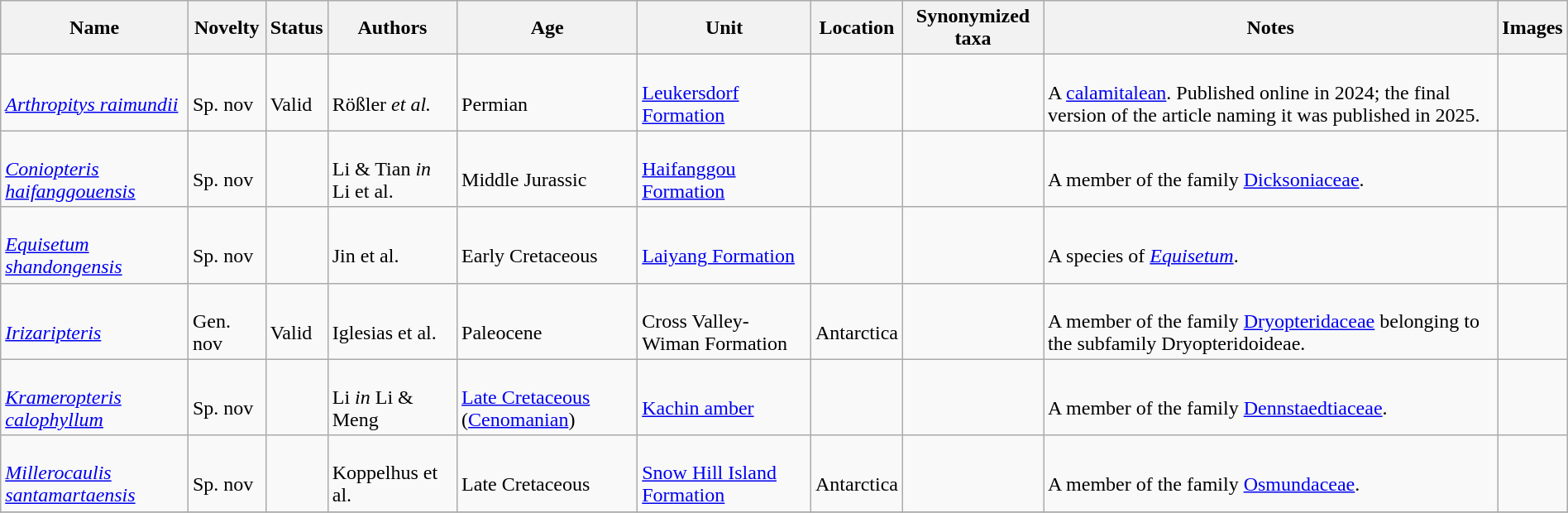<table class="wikitable sortable" align="center" width="100%">
<tr>
<th>Name</th>
<th>Novelty</th>
<th>Status</th>
<th>Authors</th>
<th>Age</th>
<th>Unit</th>
<th>Location</th>
<th>Synonymized taxa</th>
<th>Notes</th>
<th>Images</th>
</tr>
<tr>
<td><br><em><a href='#'>Arthropitys raimundii</a></em></td>
<td><br>Sp. nov</td>
<td><br>Valid</td>
<td><br>Rößler <em>et al.</em></td>
<td><br>Permian</td>
<td><br><a href='#'>Leukersdorf Formation</a></td>
<td><br></td>
<td></td>
<td><br>A <a href='#'>calamitalean</a>. Published online in 2024; the final version of the article naming it was published in 2025.</td>
<td></td>
</tr>
<tr>
<td><br><em><a href='#'>Coniopteris haifanggouensis</a></em></td>
<td><br>Sp. nov</td>
<td></td>
<td><br>Li & Tian <em>in</em> Li et al.</td>
<td><br>Middle Jurassic</td>
<td><br><a href='#'>Haifanggou Formation</a></td>
<td><br></td>
<td></td>
<td><br>A member of the family <a href='#'>Dicksoniaceae</a>.</td>
<td></td>
</tr>
<tr>
<td><br><em><a href='#'>Equisetum shandongensis</a></em></td>
<td><br>Sp. nov</td>
<td></td>
<td><br>Jin et al.</td>
<td><br>Early Cretaceous</td>
<td><br><a href='#'>Laiyang Formation</a></td>
<td><br></td>
<td></td>
<td><br>A species of <em><a href='#'>Equisetum</a></em>.</td>
<td></td>
</tr>
<tr>
<td><br><em><a href='#'>Irizaripteris</a></em></td>
<td><br>Gen. nov</td>
<td><br>Valid</td>
<td><br>Iglesias et al.</td>
<td><br>Paleocene</td>
<td><br>Cross Valley-Wiman Formation</td>
<td><br>Antarctica</td>
<td></td>
<td><br>A member of the family <a href='#'>Dryopteridaceae</a> belonging to the subfamily Dryopteridoideae.</td>
<td></td>
</tr>
<tr>
<td><br><em><a href='#'>Krameropteris calophyllum</a></em></td>
<td><br>Sp. nov</td>
<td></td>
<td><br>Li <em>in</em> Li & Meng</td>
<td><br><a href='#'>Late Cretaceous</a> (<a href='#'>Cenomanian</a>)</td>
<td><br><a href='#'>Kachin amber</a></td>
<td><br></td>
<td></td>
<td><br>A member of the family <a href='#'>Dennstaedtiaceae</a>.</td>
<td></td>
</tr>
<tr>
<td><br><em><a href='#'>Millerocaulis santamartaensis</a></em></td>
<td><br>Sp. nov</td>
<td></td>
<td><br>Koppelhus et al.</td>
<td><br>Late Cretaceous</td>
<td><br><a href='#'>Snow Hill Island Formation</a></td>
<td><br>Antarctica</td>
<td></td>
<td><br>A member of the family <a href='#'>Osmundaceae</a>.</td>
<td></td>
</tr>
<tr>
</tr>
</table>
